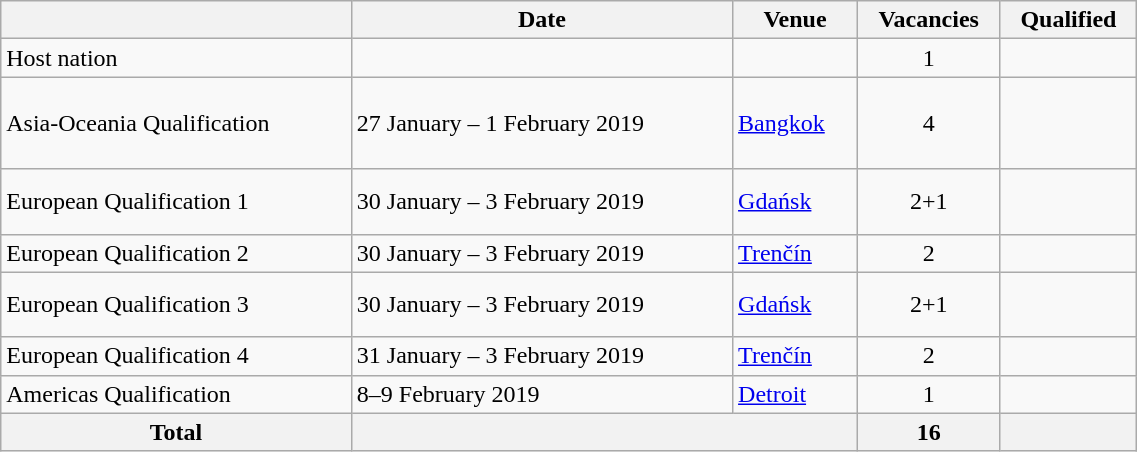<table class="wikitable" width=60%>
<tr>
<th></th>
<th>Date</th>
<th>Venue</th>
<th>Vacancies</th>
<th>Qualified</th>
</tr>
<tr>
<td>Host nation</td>
<td></td>
<td></td>
<td align="center">1</td>
<td></td>
</tr>
<tr>
<td>Asia-Oceania Qualification</td>
<td>27 January – 1 February 2019</td>
<td> <a href='#'>Bangkok</a></td>
<td align=center>4</td>
<td><br><br><br></td>
</tr>
<tr>
<td>European Qualification 1</td>
<td>30 January – 3 February 2019</td>
<td> <a href='#'>Gdańsk</a></td>
<td align=center>2+1</td>
<td><br><br></td>
</tr>
<tr>
<td>European Qualification 2</td>
<td>30 January – 3 February 2019</td>
<td> <a href='#'>Trenčín</a></td>
<td align=center>2</td>
<td><br></td>
</tr>
<tr>
<td>European Qualification 3</td>
<td>30 January – 3 February 2019</td>
<td> <a href='#'>Gdańsk</a></td>
<td align=center>2+1</td>
<td><br><br></td>
</tr>
<tr>
<td>European Qualification 4</td>
<td>31 January – 3 February 2019</td>
<td> <a href='#'>Trenčín</a></td>
<td align=center>2</td>
<td><br></td>
</tr>
<tr>
<td>Americas Qualification</td>
<td>8–9 February 2019</td>
<td> <a href='#'>Detroit</a></td>
<td align=center>1</td>
<td></td>
</tr>
<tr>
<th>Total</th>
<th colspan="2"></th>
<th>16</th>
<th></th>
</tr>
</table>
